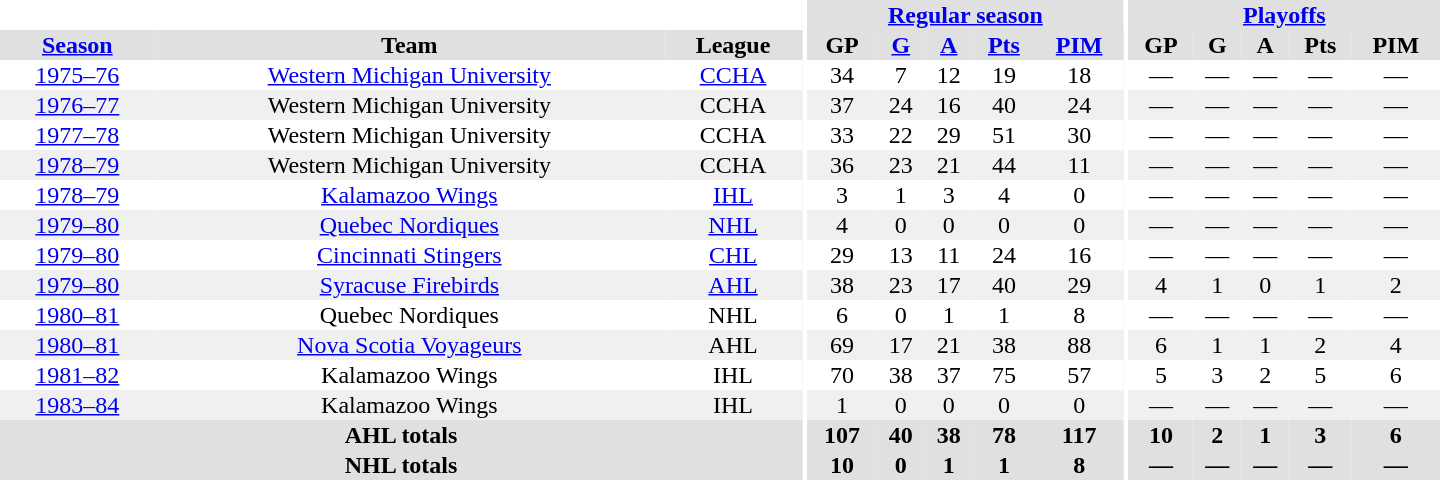<table border="0" cellpadding="1" cellspacing="0" style="text-align:center; width:60em">
<tr bgcolor="#e0e0e0">
<th colspan="3" bgcolor="#ffffff"></th>
<th rowspan="100" bgcolor="#ffffff"></th>
<th colspan="5"><a href='#'>Regular season</a></th>
<th rowspan="100" bgcolor="#ffffff"></th>
<th colspan="5"><a href='#'>Playoffs</a></th>
</tr>
<tr bgcolor="#e0e0e0">
<th><a href='#'>Season</a></th>
<th>Team</th>
<th>League</th>
<th>GP</th>
<th><a href='#'>G</a></th>
<th><a href='#'>A</a></th>
<th><a href='#'>Pts</a></th>
<th><a href='#'>PIM</a></th>
<th>GP</th>
<th>G</th>
<th>A</th>
<th>Pts</th>
<th>PIM</th>
</tr>
<tr>
<td><a href='#'>1975–76</a></td>
<td><a href='#'>Western Michigan University</a></td>
<td><a href='#'>CCHA</a></td>
<td>34</td>
<td>7</td>
<td>12</td>
<td>19</td>
<td>18</td>
<td>—</td>
<td>—</td>
<td>—</td>
<td>—</td>
<td>—</td>
</tr>
<tr bgcolor="#f0f0f0">
<td><a href='#'>1976–77</a></td>
<td>Western Michigan University</td>
<td>CCHA</td>
<td>37</td>
<td>24</td>
<td>16</td>
<td>40</td>
<td>24</td>
<td>—</td>
<td>—</td>
<td>—</td>
<td>—</td>
<td>—</td>
</tr>
<tr>
<td><a href='#'>1977–78</a></td>
<td>Western Michigan University</td>
<td>CCHA</td>
<td>33</td>
<td>22</td>
<td>29</td>
<td>51</td>
<td>30</td>
<td>—</td>
<td>—</td>
<td>—</td>
<td>—</td>
<td>—</td>
</tr>
<tr bgcolor="#f0f0f0">
<td><a href='#'>1978–79</a></td>
<td>Western Michigan University</td>
<td>CCHA</td>
<td>36</td>
<td>23</td>
<td>21</td>
<td>44</td>
<td>11</td>
<td>—</td>
<td>—</td>
<td>—</td>
<td>—</td>
<td>—</td>
</tr>
<tr>
<td><a href='#'>1978–79</a></td>
<td><a href='#'>Kalamazoo Wings</a></td>
<td><a href='#'>IHL</a></td>
<td>3</td>
<td>1</td>
<td>3</td>
<td>4</td>
<td>0</td>
<td>—</td>
<td>—</td>
<td>—</td>
<td>—</td>
<td>—</td>
</tr>
<tr bgcolor="#f0f0f0">
<td><a href='#'>1979–80</a></td>
<td><a href='#'>Quebec Nordiques</a></td>
<td><a href='#'>NHL</a></td>
<td>4</td>
<td>0</td>
<td>0</td>
<td>0</td>
<td>0</td>
<td>—</td>
<td>—</td>
<td>—</td>
<td>—</td>
<td>—</td>
</tr>
<tr>
<td><a href='#'>1979–80</a></td>
<td><a href='#'>Cincinnati Stingers</a></td>
<td><a href='#'>CHL</a></td>
<td>29</td>
<td>13</td>
<td>11</td>
<td>24</td>
<td>16</td>
<td>—</td>
<td>—</td>
<td>—</td>
<td>—</td>
<td>—</td>
</tr>
<tr bgcolor="#f0f0f0">
<td><a href='#'>1979–80</a></td>
<td><a href='#'>Syracuse Firebirds</a></td>
<td><a href='#'>AHL</a></td>
<td>38</td>
<td>23</td>
<td>17</td>
<td>40</td>
<td>29</td>
<td>4</td>
<td>1</td>
<td>0</td>
<td>1</td>
<td>2</td>
</tr>
<tr>
<td><a href='#'>1980–81</a></td>
<td>Quebec Nordiques</td>
<td>NHL</td>
<td>6</td>
<td>0</td>
<td>1</td>
<td>1</td>
<td>8</td>
<td>—</td>
<td>—</td>
<td>—</td>
<td>—</td>
<td>—</td>
</tr>
<tr bgcolor="#f0f0f0">
<td><a href='#'>1980–81</a></td>
<td><a href='#'>Nova Scotia Voyageurs</a></td>
<td>AHL</td>
<td>69</td>
<td>17</td>
<td>21</td>
<td>38</td>
<td>88</td>
<td>6</td>
<td>1</td>
<td>1</td>
<td>2</td>
<td>4</td>
</tr>
<tr>
<td><a href='#'>1981–82</a></td>
<td>Kalamazoo Wings</td>
<td>IHL</td>
<td>70</td>
<td>38</td>
<td>37</td>
<td>75</td>
<td>57</td>
<td>5</td>
<td>3</td>
<td>2</td>
<td>5</td>
<td>6</td>
</tr>
<tr bgcolor="#f0f0f0">
<td><a href='#'>1983–84</a></td>
<td>Kalamazoo Wings</td>
<td>IHL</td>
<td>1</td>
<td>0</td>
<td>0</td>
<td>0</td>
<td>0</td>
<td>—</td>
<td>—</td>
<td>—</td>
<td>—</td>
<td>—</td>
</tr>
<tr bgcolor="#e0e0e0">
<th colspan="3">AHL totals</th>
<th>107</th>
<th>40</th>
<th>38</th>
<th>78</th>
<th>117</th>
<th>10</th>
<th>2</th>
<th>1</th>
<th>3</th>
<th>6</th>
</tr>
<tr bgcolor="#e0e0e0">
<th colspan="3">NHL totals</th>
<th>10</th>
<th>0</th>
<th>1</th>
<th>1</th>
<th>8</th>
<th>—</th>
<th>—</th>
<th>—</th>
<th>—</th>
<th>—</th>
</tr>
</table>
